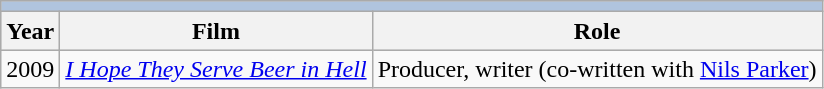<table class="wikitable">
<tr style="background:#ccc; text-align:center;">
<th colspan="3" style="background: LightSteelBlue;"></th>
</tr>
<tr style="background:#ccc; text-align:center;">
<th>Year</th>
<th>Film</th>
<th>Role</th>
</tr>
<tr>
<td>2009</td>
<td><em><a href='#'>I Hope They Serve Beer in Hell</a></em></td>
<td>Producer, writer (co-written with <a href='#'>Nils Parker</a>)</td>
</tr>
</table>
